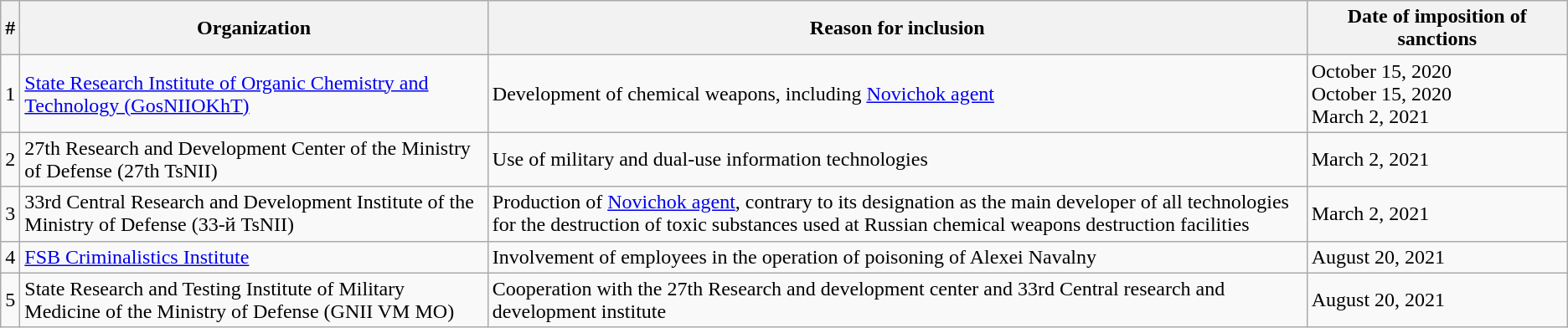<table class="wikitable">
<tr>
<th>#</th>
<th>Organization</th>
<th>Reason for inclusion</th>
<th width="200px">Date of imposition of sanctions</th>
</tr>
<tr>
<td>1</td>
<td><a href='#'>State Research Institute of Organic Chemistry and Technology (GosNIIOKhT)</a></td>
<td>Development of chemical weapons, including <a href='#'>Novichok agent</a></td>
<td> October 15, 2020<br> October 15, 2020<br> March 2, 2021</td>
</tr>
<tr>
<td>2</td>
<td>27th Research and Development Center of the Ministry of Defense (27th TsNII)</td>
<td>Use of military and dual-use information technologies</td>
<td> March 2, 2021</td>
</tr>
<tr>
<td>3</td>
<td>33rd Central Research and Development Institute of the Ministry of Defense (33-й TsNII)</td>
<td>Production of <a href='#'>Novichok agent</a>, contrary to its designation as the main developer of all technologies for the destruction of toxic substances used at Russian chemical weapons destruction facilities</td>
<td> March 2, 2021</td>
</tr>
<tr>
<td>4</td>
<td><a href='#'>FSB Criminalistics Institute</a></td>
<td>Involvement of employees in the operation of poisoning of Alexei Navalny</td>
<td> August 20, 2021</td>
</tr>
<tr>
<td>5</td>
<td>State Research and Testing Institute of Military Medicine of the Ministry of Defense (GNII VM MO)</td>
<td>Cooperation with the 27th Research and development center and 33rd Central research and development institute</td>
<td> August 20, 2021</td>
</tr>
</table>
